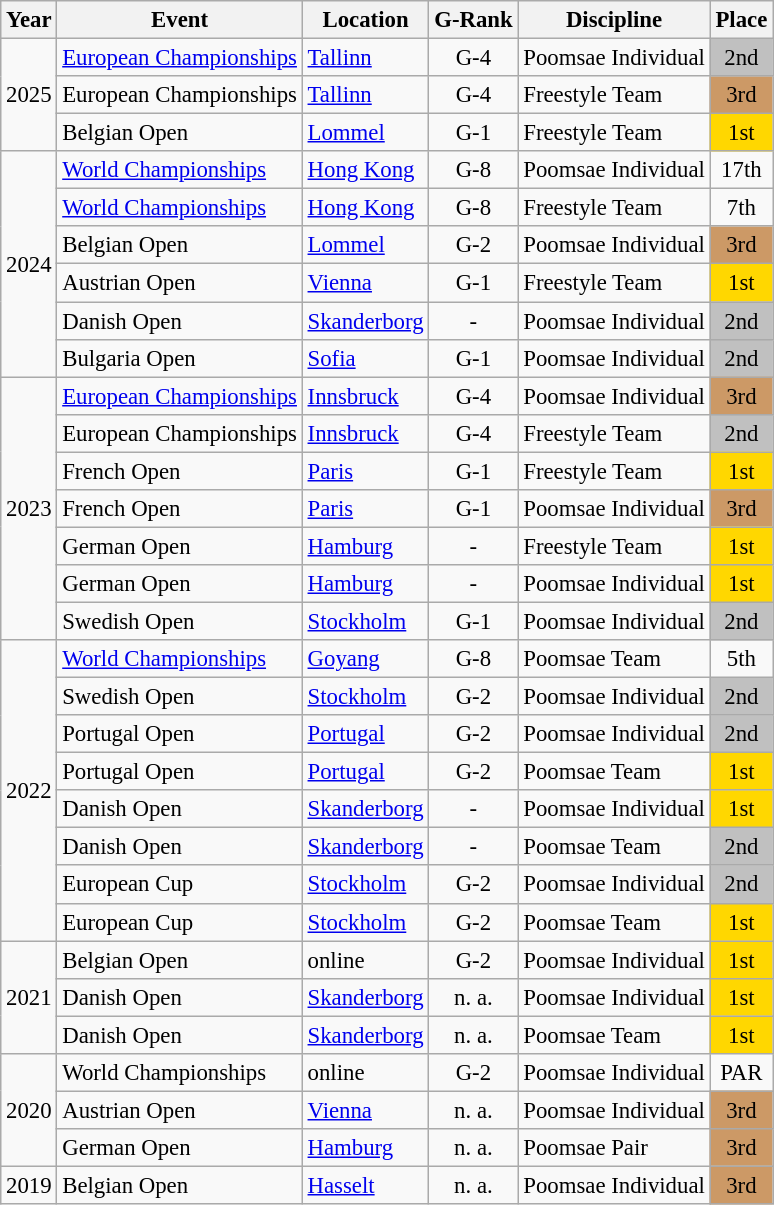<table class="wikitable" style="text-align:center; font-size:95%;">
<tr>
<th align=center>Year</th>
<th>Event</th>
<th>Location</th>
<th>G-Rank</th>
<th>Discipline</th>
<th>Place</th>
</tr>
<tr>
<td rowspan="3">2025</td>
<td align="left"><a href='#'>European Championships</a></td>
<td align="left"> <a href='#'>Tallinn</a></td>
<td align="center">G-4</td>
<td align="left">Poomsae Individual</td>
<td align="center" bgcolor="silver">2nd</td>
</tr>
<tr>
<td align="left">European Championships</td>
<td align="left"> <a href='#'>Tallinn</a></td>
<td align="center">G-4</td>
<td align="left">Freestyle Team</td>
<td align="center" bgcolor="cc9966">3rd</td>
</tr>
<tr>
<td align="left">Belgian Open</td>
<td align="left"> <a href='#'>Lommel</a></td>
<td align="center">G-1</td>
<td align="left">Freestyle Team</td>
<td align="center" bgcolor="gold">1st</td>
</tr>
<tr>
<td rowspan="6">2024</td>
<td align="left"><a href='#'>World Championships</a></td>
<td align="left"> <a href='#'>Hong Kong</a></td>
<td align="center">G-8</td>
<td align="left">Poomsae Individual</td>
<td align="center">17th</td>
</tr>
<tr>
<td align="left"><a href='#'>World Championships</a></td>
<td align="left"> <a href='#'>Hong Kong</a></td>
<td align="center">G-8</td>
<td align="left">Freestyle Team</td>
<td align="center">7th</td>
</tr>
<tr>
<td align="left">Belgian Open</td>
<td align="left"> <a href='#'>Lommel</a></td>
<td align="center">G-2</td>
<td align="left">Poomsae Individual</td>
<td align="center" bgcolor="cc9966">3rd</td>
</tr>
<tr>
<td align="left">Austrian Open</td>
<td align="left"> <a href='#'>Vienna</a></td>
<td align="center">G-1</td>
<td align="left">Freestyle Team</td>
<td align="center" bgcolor="gold">1st</td>
</tr>
<tr>
<td align="left">Danish Open</td>
<td align="left"> <a href='#'>Skanderborg</a></td>
<td>-</td>
<td align="left">Poomsae Individual</td>
<td align="center" bgcolor="silver">2nd</td>
</tr>
<tr>
<td align="left">Bulgaria Open</td>
<td align="left"> <a href='#'>Sofia</a></td>
<td align="center">G-1</td>
<td align="left">Poomsae Individual</td>
<td align="center" bgcolor="silver">2nd</td>
</tr>
<tr>
<td rowspan="7">2023</td>
<td align="left"><a href='#'>European Championships</a></td>
<td align="left"> <a href='#'>Innsbruck</a></td>
<td>G-4</td>
<td align="left">Poomsae Individual</td>
<td align="center" bgcolor="cc9966">3rd</td>
</tr>
<tr>
<td align="left">European Championships</td>
<td align="left"> <a href='#'>Innsbruck</a></td>
<td>G-4</td>
<td align="left">Freestyle Team</td>
<td align="center" bgcolor="silver">2nd</td>
</tr>
<tr>
<td align="left">French Open</td>
<td align="left"> <a href='#'>Paris</a></td>
<td>G-1</td>
<td align="left">Freestyle Team</td>
<td align="center" bgcolor="gold">1st</td>
</tr>
<tr>
<td align="left">French Open</td>
<td align="left"> <a href='#'>Paris</a></td>
<td align="center">G-1</td>
<td align="left">Poomsae Individual</td>
<td align="center" bgcolor="cc9966">3rd</td>
</tr>
<tr>
<td align="left">German Open</td>
<td align="left"> <a href='#'>Hamburg</a></td>
<td>-</td>
<td align="left">Freestyle Team</td>
<td align="center" bgcolor="gold">1st</td>
</tr>
<tr>
<td align="left">German Open</td>
<td align="left"> <a href='#'>Hamburg</a></td>
<td>-</td>
<td align="left">Poomsae Individual</td>
<td align="center" bgcolor="gold">1st</td>
</tr>
<tr>
<td align="left">Swedish Open</td>
<td align="left"> <a href='#'>Stockholm</a></td>
<td align="center">G-1</td>
<td align="left">Poomsae Individual</td>
<td align="center" bgcolor="silver">2nd</td>
</tr>
<tr>
<td rowspan="8">2022</td>
<td align="left"><a href='#'>World Championships</a></td>
<td align="left"> <a href='#'>Goyang</a></td>
<td align="center">G-8</td>
<td align="left">Poomsae Team</td>
<td align="center">5th</td>
</tr>
<tr>
<td align="left">Swedish Open</td>
<td align="left"> <a href='#'>Stockholm</a></td>
<td>G-2</td>
<td align="left">Poomsae Individual</td>
<td align="center" bgcolor="silver">2nd</td>
</tr>
<tr>
<td align="left">Portugal Open</td>
<td align="left"> <a href='#'>Portugal</a></td>
<td>G-2</td>
<td align="left">Poomsae Individual</td>
<td align="center" bgcolor="silver">2nd</td>
</tr>
<tr>
<td align="left">Portugal Open</td>
<td align="left"> <a href='#'>Portugal</a></td>
<td>G-2</td>
<td align="left">Poomsae Team</td>
<td align="center" bgcolor="gold">1st</td>
</tr>
<tr>
<td align="left">Danish Open</td>
<td align="left"> <a href='#'>Skanderborg</a></td>
<td>-</td>
<td align="left">Poomsae Individual</td>
<td align="center" bgcolor="gold">1st</td>
</tr>
<tr>
<td align="left">Danish Open</td>
<td align="left"> <a href='#'>Skanderborg</a></td>
<td>-</td>
<td align="left">Poomsae Team</td>
<td align="center" bgcolor="silver">2nd</td>
</tr>
<tr>
<td align="left">European Cup</td>
<td align="left"> <a href='#'>Stockholm</a></td>
<td>G-2</td>
<td align="left">Poomsae Individual</td>
<td align="center" bgcolor="silver">2nd</td>
</tr>
<tr>
<td align="left">European Cup</td>
<td align="left"> <a href='#'>Stockholm</a></td>
<td>G-2</td>
<td align="left">Poomsae Team</td>
<td align="center" bgcolor="gold">1st</td>
</tr>
<tr>
<td rowspan="3">2021</td>
<td align="left">Belgian Open</td>
<td align="left"> online</td>
<td>G-2</td>
<td align="left">Poomsae Individual</td>
<td align="center" bgcolor="gold">1st</td>
</tr>
<tr>
<td align="left">Danish Open</td>
<td align="left"> <a href='#'>Skanderborg</a></td>
<td>n. a.</td>
<td align="left">Poomsae Individual</td>
<td align="center" bgcolor="gold">1st</td>
</tr>
<tr>
<td align="left">Danish Open</td>
<td align="left"> <a href='#'>Skanderborg</a></td>
<td>n. a.</td>
<td align="left">Poomsae Team</td>
<td align="center" bgcolor="gold">1st</td>
</tr>
<tr>
<td rowspan="3">2020</td>
<td align="left">World Championships</td>
<td align="left"> online</td>
<td align="center">G-2</td>
<td align="left">Poomsae Individual</td>
<td align="center">PAR</td>
</tr>
<tr>
<td align="left">Austrian Open</td>
<td align="left"> <a href='#'>Vienna</a></td>
<td>n. a.</td>
<td align="left">Poomsae Individual</td>
<td align="center" bgcolor="cc9966">3rd</td>
</tr>
<tr>
<td align="left">German Open</td>
<td align="left"> <a href='#'>Hamburg</a></td>
<td>n. a.</td>
<td align="left">Poomsae Pair</td>
<td align="center" bgcolor="cc9966">3rd</td>
</tr>
<tr>
<td>2019</td>
<td align="left">Belgian Open</td>
<td align="left"> <a href='#'>Hasselt</a></td>
<td>n. a.</td>
<td align="left">Poomsae Individual</td>
<td align="center" bgcolor="cc9966">3rd</td>
</tr>
</table>
